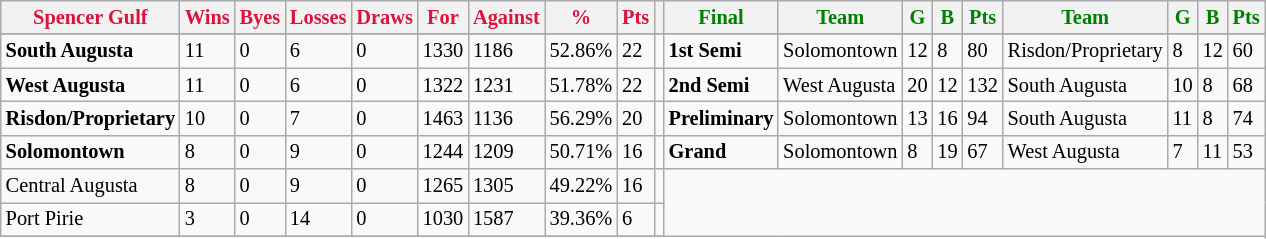<table style="font-size: 85%; text-align: left;" class="wikitable">
<tr>
<th style="color:crimson">Spencer Gulf</th>
<th style="color:crimson">Wins</th>
<th style="color:crimson">Byes</th>
<th style="color:crimson">Losses</th>
<th style="color:crimson">Draws</th>
<th style="color:crimson">For</th>
<th style="color:crimson">Against</th>
<th style="color:crimson">%</th>
<th style="color:crimson">Pts</th>
<th></th>
<th style="color:green">Final</th>
<th style="color:green">Team</th>
<th style="color:green">G</th>
<th style="color:green">B</th>
<th style="color:green">Pts</th>
<th style="color:green">Team</th>
<th style="color:green">G</th>
<th style="color:green">B</th>
<th style="color:green">Pts</th>
</tr>
<tr>
</tr>
<tr>
</tr>
<tr>
<td><strong>	South Augusta	</strong></td>
<td>11</td>
<td>0</td>
<td>6</td>
<td>0</td>
<td>1330</td>
<td>1186</td>
<td>52.86%</td>
<td>22</td>
<td></td>
<td><strong>1st Semi</strong></td>
<td>Solomontown</td>
<td>12</td>
<td>8</td>
<td>80</td>
<td>Risdon/Proprietary</td>
<td>8</td>
<td>12</td>
<td>60</td>
</tr>
<tr>
<td><strong>	West Augusta	</strong></td>
<td>11</td>
<td>0</td>
<td>6</td>
<td>0</td>
<td>1322</td>
<td>1231</td>
<td>51.78%</td>
<td>22</td>
<td></td>
<td><strong>2nd Semi</strong></td>
<td>West Augusta</td>
<td>20</td>
<td>12</td>
<td>132</td>
<td>South Augusta</td>
<td>10</td>
<td>8</td>
<td>68</td>
</tr>
<tr>
<td><strong>	Risdon/Proprietary	</strong></td>
<td>10</td>
<td>0</td>
<td>7</td>
<td>0</td>
<td>1463</td>
<td>1136</td>
<td>56.29%</td>
<td>20</td>
<td></td>
<td><strong>Preliminary</strong></td>
<td>Solomontown</td>
<td>13</td>
<td>16</td>
<td>94</td>
<td>South Augusta</td>
<td>11</td>
<td>8</td>
<td>74</td>
</tr>
<tr>
<td><strong>	Solomontown	</strong></td>
<td>8</td>
<td>0</td>
<td>9</td>
<td>0</td>
<td>1244</td>
<td>1209</td>
<td>50.71%</td>
<td>16</td>
<td></td>
<td><strong>Grand</strong></td>
<td>Solomontown</td>
<td>8</td>
<td>19</td>
<td>67</td>
<td>West Augusta</td>
<td>7</td>
<td>11</td>
<td>53</td>
</tr>
<tr>
<td>Central Augusta</td>
<td>8</td>
<td>0</td>
<td>9</td>
<td>0</td>
<td>1265</td>
<td>1305</td>
<td>49.22%</td>
<td>16</td>
<td></td>
</tr>
<tr>
<td>Port Pirie</td>
<td>3</td>
<td>0</td>
<td>14</td>
<td>0</td>
<td>1030</td>
<td>1587</td>
<td>39.36%</td>
<td>6</td>
<td></td>
</tr>
<tr>
</tr>
</table>
